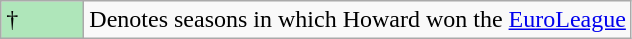<table class="wikitable">
<tr>
<td style="background:#AFE6BA; width:3em;">†</td>
<td>Denotes seasons in which Howard won the <a href='#'>EuroLeague</a></td>
</tr>
</table>
